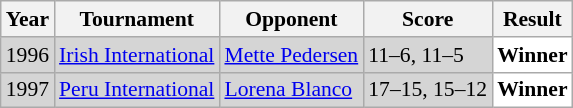<table class="sortable wikitable" style="font-size: 90%;">
<tr>
<th>Year</th>
<th>Tournament</th>
<th>Opponent</th>
<th>Score</th>
<th>Result</th>
</tr>
<tr style="background:#D5D5D5">
<td align="center">1996</td>
<td align="left"><a href='#'>Irish International</a></td>
<td align="left"> <a href='#'>Mette Pedersen</a></td>
<td align="left">11–6, 11–5</td>
<td style="text-align:left; background:white"> <strong>Winner</strong></td>
</tr>
<tr style="background:#D5D5D5">
<td align="center">1997</td>
<td align="left"><a href='#'>Peru International</a></td>
<td align="left"> <a href='#'>Lorena Blanco</a></td>
<td align="left">17–15, 15–12</td>
<td style="text-align:left; background:white"> <strong>Winner</strong></td>
</tr>
</table>
